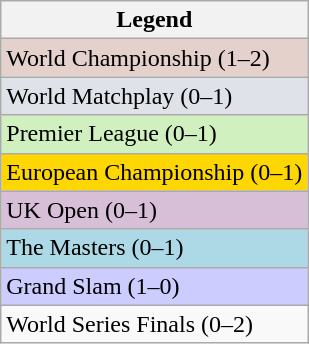<table class="wikitable">
<tr>
<th>Legend</th>
</tr>
<tr style="background:#e5d1cb;">
<td>World Championship (1–2)</td>
</tr>
<tr style="background:#dfe2e9;">
<td>World Matchplay (0–1)</td>
</tr>
<tr style="background:#d0f0c0;">
<td>Premier League (0–1)</td>
</tr>
<tr style="background:gold;">
<td>European Championship (0–1)</td>
</tr>
<tr style="background:thistle;">
<td>UK Open (0–1)</td>
</tr>
<tr style="background:lightblue;">
<td>The Masters (0–1)</td>
</tr>
<tr style="background:#ccf;">
<td>Grand Slam (1–0)</td>
</tr>
<tr>
<td>World Series Finals (0–2)</td>
</tr>
</table>
